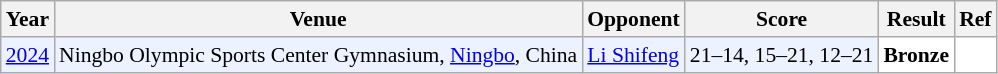<table class="sortable wikitable" style="font-size: 90%;">
<tr>
<th>Year</th>
<th>Venue</th>
<th>Opponent</th>
<th>Score</th>
<th>Result</th>
<th>Ref</th>
</tr>
<tr style="background:#ECF2FF">
<td align="center"><a href='#'>2024</a></td>
<td align="left">Ningbo Olympic Sports Center Gymnasium, <a href='#'>Ningbo</a>, China</td>
<td align="left"> <a href='#'>Li Shifeng</a></td>
<td align="left">21–14, 15–21, 12–21</td>
<td style="text-align:left; background:white"> <strong>Bronze</strong></td>
<td style="text-align:center; background:white"></td>
</tr>
</table>
